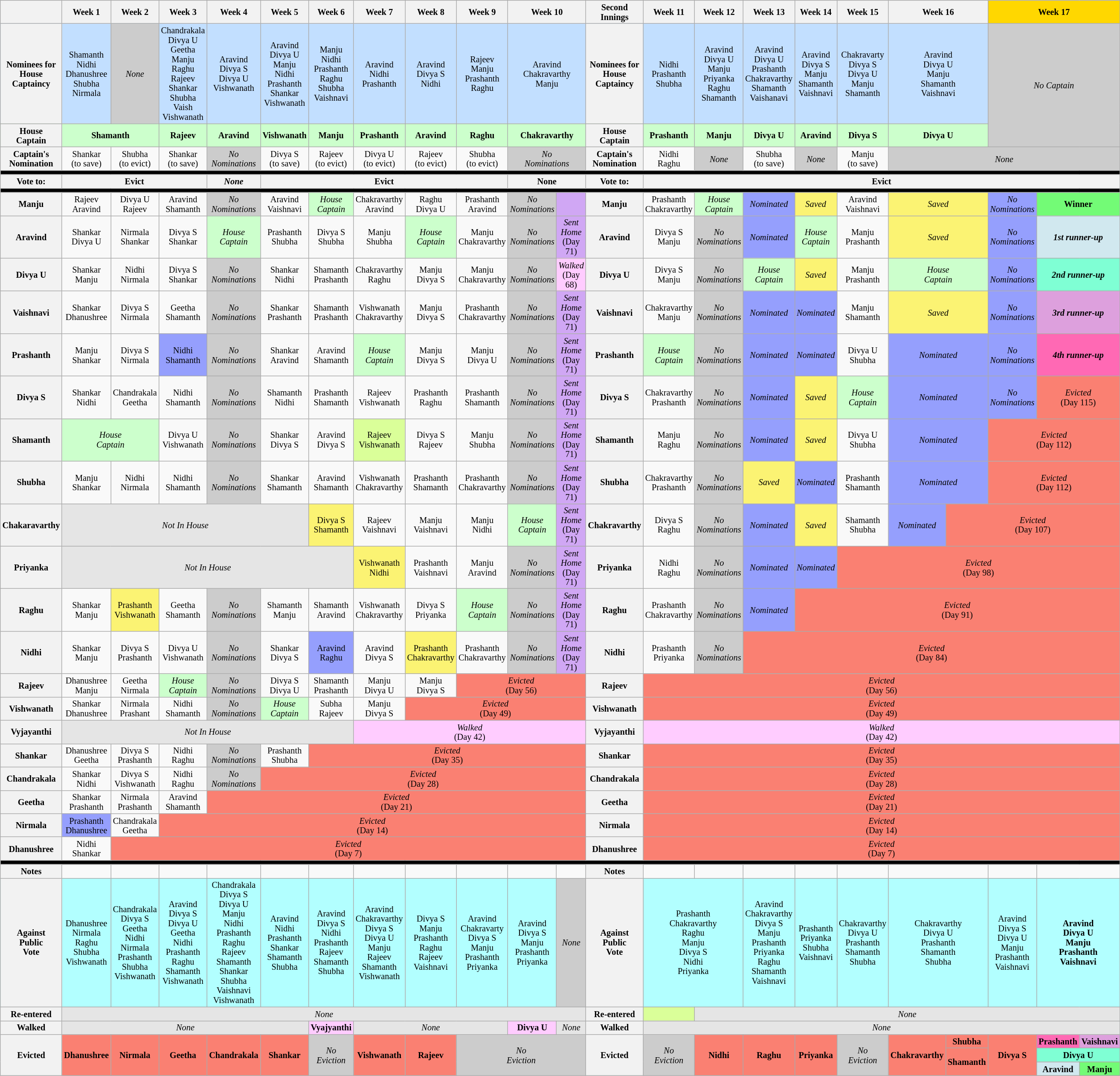<table class="wikitable" style="text-align:center; width:80%; font-size:85%; line-height:15px;">
<tr>
<th style="width: 5%;"></th>
<th style="width: 5%;">Week 1</th>
<th style="width: 5%;">Week 2</th>
<th style="width: 5%;">Week 3</th>
<th style="width: 5%;">Week 4</th>
<th style="width: 5%;">Week 5</th>
<th style="width: 5%;">Week 6</th>
<th style="width: 5%;">Week 7</th>
<th style="width: 5%;">Week 8</th>
<th style="width: 5%;">Week 9</th>
<th colspan="2" style="width: 5%;">Week 10</th>
<th style="width: 5%;">Second Innings</th>
<th style="width: 5%;">Week 11</th>
<th style="width: 5%;">Week 12</th>
<th style="width: 5%;">Week 13</th>
<th style="width: 5%;">Week 14</th>
<th style="width: 5%;">Week 15</th>
<th colspan="2" style="width: 5%;">Week 16</th>
<td colspan="4" bgcolor=gold><strong>Week 17</strong></td>
</tr>
<tr style="background:#C2DFFF;">
<th>Nominees for House Captaincy</th>
<td>Shamanth<br>Nidhi<br>Dhanushree<br>Shubha<br>Nirmala</td>
<td style="background:#ccc;"><em>None</em></td>
<td>Chandrakala<br>Divya U<br>Geetha<br>Manju<br>Raghu<br>Rajeev<br>Shankar<br>Shubha<br>Vaish<br>Vishwanath</td>
<td>Aravind<br>Divya S<br>Divya U<br>Vishwanath</td>
<td>Aravind<br>Divya U<br>Manju<br>Nidhi<br>Prashanth<br>Shankar<br>Vishwanath</td>
<td>Manju<br>Nidhi<br>Prashanth<br>Raghu<br>Shubha<br>Vaishnavi</td>
<td>Aravind<br>Nidhi<br>Prashanth</td>
<td>Aravind<br>Divya S<br>Nidhi</td>
<td>Rajeev<br>Manju<br>Prashanth<br>Raghu</td>
<td colspan="2">Aravind<br>Chakravarthy<br>Manju</td>
<th>Nominees for House Captaincy</th>
<td style="background:#C2DFFF;">Nidhi<br>Prashanth<br>Shubha</td>
<td>Aravind<br>Divya U<br>Manju<br>Priyanka<br>Raghu<br>Shamanth</td>
<td>Aravind<br>Divya U<br>Prashanth<br>Chakravarthy<br>Shamanth<br>Vaishanavi</td>
<td>Aravind<br>Divya S<br>Manju<br>Shamanth<br>Vaishnavi</td>
<td>Chakravarty<br>Divya S<br>Divya U<br>Manju<br>Shamanth</td>
<td colspan="2">Aravind<br>Divya U<br>Manju<br>Shamanth<br>Vaishnavi</td>
<td colspan="4" rowspan="2" style="background:#ccc;"><em>No Captain</em></td>
</tr>
<tr style="background:#cfc;">
<th>House<br>Captain</th>
<td colspan="2"><strong>Shamanth</strong></td>
<td><strong>Rajeev</strong></td>
<td><strong>Aravind</strong></td>
<td><strong>Vishwanath</strong></td>
<td><strong>Manju</strong></td>
<td><strong>Prashanth</strong></td>
<td><strong>Aravind</strong></td>
<td><strong>Raghu</strong></td>
<td colspan="2"><strong>Chakravarthy</strong></td>
<th>House Captain</th>
<td><strong>Prashanth</strong></td>
<td><strong>Manju</strong></td>
<td><strong>Divya U</strong></td>
<td><strong>Aravind</strong></td>
<td><strong>Divya S</strong></td>
<td colspan="2"><strong>Divya U</strong></td>
</tr>
<tr>
<th>Captain's<br>Nomination</th>
<td>Shankar<br>(to save)</td>
<td>Shubha<br>(to evict)</td>
<td>Shankar<br>(to save)</td>
<td style="background:#ccc;"><em>No<br>Nominations</em></td>
<td>Divya S<br>(to save)</td>
<td>Rajeev<br>(to evict)</td>
<td>Divya U<br>(to evict)</td>
<td>Rajeev<br>(to evict)</td>
<td>Shubha<br>(to evict)</td>
<td colspan="2" style="background:#ccc;"><em>No<br>Nominations</em></td>
<th>Captain's Nomination</th>
<td>Nidhi<br> Raghu</td>
<td style="background:#ccc;"><em>None</em></td>
<td>Shubha<br>(to save)</td>
<td style="background:#ccc;"><em>None</em></td>
<td>Manju<br>(to save)</td>
<td colspan="6" style="background:#ccc;"><em>None</em></td>
</tr>
<tr>
<td colspan="24" style="background:#000"></td>
</tr>
<tr>
<th>Vote to:</th>
<th colspan=3>Evict</th>
<th><em>None</em></th>
<th colspan=5>Evict</th>
<th colspan=2>None</th>
<th>Vote to:</th>
<th colspan="11">Evict</th>
</tr>
<tr>
<td colspan="24" style="background:#000"></td>
</tr>
<tr>
<th>Manju</th>
<td>Rajeev<br>Aravind</td>
<td>Divya U<br>Rajeev</td>
<td>Aravind<br>Shamanth</td>
<td style="background:#ccc;"><em>No<br>Nominations</em></td>
<td>Aravind<br>Vaishnavi</td>
<td style="background:#cfc;"><em>House<br>Captain</em></td>
<td>Chakravarthy<br>Aravind</td>
<td>Raghu<br>Divya U</td>
<td>Prashanth<br>Aravind</td>
<td style="background:#ccc;"><em>No<br>Nominations</em></td>
<td colspan="1" style="background:#D0A7F4"><br></td>
<th>Manju</th>
<td>Prashanth<br>Chakravarthy</td>
<td style="background:#cfc;"><em>House Captain</em></td>
<td bgcolor="#959FFD"><em>Nominated</em></td>
<td style="background:#FBF373;"><em>Saved</em></td>
<td>Aravind<br>Vaishnavi</td>
<td colspan="2" style="background:#FBF373;"><em>Saved</em></td>
<td bgcolor="#959FFD"><em>No<br>Nominations</em></td>
<td colspan="3" style="background:#73FB76;"><strong>Winner</strong><br></td>
</tr>
<tr>
<th>Aravind</th>
<td>Shankar<br>Divya U</td>
<td>Nirmala<br>Shankar</td>
<td>Divya S<br>Shankar</td>
<td style="background:#cfc;"><em>House<br>Captain</em></td>
<td>Prashanth<br>Shubha</td>
<td>Divya S<br>Shubha</td>
<td>Manju<br>Shubha</td>
<td style="background:#cfc;"><em>House<br>Captain</em></td>
<td>Manju<br>Chakravarthy</td>
<td style="background:#ccc;"><em>No<br>Nominations</em></td>
<td colspan="1" style="background:#D0A7F4"><em>Sent Home</em><br>(Day 71)</td>
<th>Aravind</th>
<td>Divya S<br>Manju</td>
<td style="background:#ccc;"><em>No Nominations</em></td>
<td bgcolor="#959FFD"><em>Nominated</em></td>
<td style="background:#cfc;"><em>House<br>Captain</em></td>
<td>Manju<br>Prashanth</td>
<td colspan="2" style="background:#FBF373;"><em>Saved</em></td>
<td bgcolor="#959FFD"><em>No<br>Nominations</em></td>
<td colspan="3" style="background:#D1E8EF;"><strong><em>1st runner-up</em></strong><br></td>
</tr>
<tr>
<th>Divya U</th>
<td>Shankar<br>Manju</td>
<td>Nidhi<br>Nirmala</td>
<td>Divya S<br>Shankar</td>
<td style="background:#ccc;"><em>No<br>Nominations</em></td>
<td>Shankar<br>Nidhi</td>
<td>Shamanth<br>Prashanth</td>
<td>Chakravarthy<br>Raghu</td>
<td>Manju<br>Divya S</td>
<td>Manju<br>Chakravarthy</td>
<td style="background:#ccc;"><em>No<br>Nominations</em></td>
<td colspan="1" style="background:#fcf"><em>Walked</em><br>(Day 68)</td>
<th>Divya U</th>
<td>Divya S<br>Manju</td>
<td style="background:#ccc;"><em>No Nominations</em></td>
<td style="background:#cfc;"><em>House<br>Captain</em></td>
<td style="background:#FBF373;"><em>Saved</em></td>
<td>Manju<br>Prashanth</td>
<td colspan="2" style="background:#cfc;"><em>House<br>Captain</em></td>
<td bgcolor="#959FFD"><em>No<br>Nominations</em></td>
<td colspan="3" style="background:#7FFFD4;"><strong><em>2nd runner-up</em></strong><br></td>
</tr>
<tr>
<th>Vaishnavi</th>
<td>Shankar<br>Dhanushree</td>
<td>Divya S<br>Nirmala</td>
<td>Geetha<br>Shamanth</td>
<td style="background:#ccc;"><em>No<br>Nominations</em></td>
<td>Shankar<br>Prashanth</td>
<td>Shamanth<br>Prashanth</td>
<td>Vishwanath<br>Chakravarthy</td>
<td>Manju<br>Divya S</td>
<td>Prashanth<br>Chakravarthy</td>
<td style="background:#ccc;"><em>No<br>Nominations</em></td>
<td colspan="1" style="background:#D0A7F4"><em>Sent Home</em> <br> (Day 71)</td>
<th>Vaishnavi</th>
<td>Chakravarthy<br>Manju</td>
<td style="background:#ccc;"><em>No Nominations</em></td>
<td bgcolor="#959FFD"><em>Nominated</em></td>
<td bgcolor="#959FFD"><em>Nominated</em></td>
<td>Manju<br>Shamanth</td>
<td colspan="2" style="background:#FBF373;"><em>Saved</em></td>
<td bgcolor="#959FFD"><em>No<br>Nominations</em></td>
<td colspan="3" style="background:#DDA0DD; text-align:center;"><strong><em>3rd runner-up</em></strong><br></td>
</tr>
<tr>
<th>Prashanth</th>
<td>Manju<br>Shankar</td>
<td>Divya S<br>Nirmala</td>
<td colspan="1" style="background:#959FFD;">Nidhi<br>Shamanth</td>
<td style="background:#ccc;"><em>No<br>Nominations</em></td>
<td>Shankar<br>Aravind</td>
<td>Aravind<br>Shamanth</td>
<td style="background:#cfc;"><em>House<br>Captain</em></td>
<td>Manju<br>Divya S</td>
<td>Manju<br>Divya U</td>
<td style="background:#ccc;"><em>No<br>Nominations</em></td>
<td colspan="1" style="background:#D0A7F4"><em>Sent Home</em> <br> (Day 71)</td>
<th>Prashanth</th>
<td style="background:#cfc;"><em>House Captain</em></td>
<td style="background:#ccc;"><em>No Nominations</em></td>
<td bgcolor="#959FFD"><em>Nominated</em></td>
<td bgcolor="#959FFD"><em>Nominated</em></td>
<td>Divya U<br>Shubha</td>
<td colspan="2" bgcolor="#959FFD"><em>Nominated</em></td>
<td bgcolor="#959FFD"><em>No<br>Nominations</em></td>
<td colspan="3" style="background:#FF69B4; text-align:center;"><strong><em>4th runner-up</em></strong><br></td>
</tr>
<tr>
<th>Divya S</th>
<td>Shankar<br>Nidhi</td>
<td>Chandrakala<br>Geetha</td>
<td>Nidhi<br>Shamanth</td>
<td style="background:#ccc;"><em>No<br>Nominations</em></td>
<td>Shamanth<br>Nidhi</td>
<td>Prashanth<br>Shamanth</td>
<td>Rajeev<br>Vishwanath</td>
<td>Prashanth<br>Raghu</td>
<td>Prashanth<br>Shamanth</td>
<td style="background:#ccc;"><em>No<br>Nominations</em></td>
<td colspan="1" style="background:#D0A7F4"><em>Sent Home</em> <br> (Day 71)</td>
<th>Divya S</th>
<td>Chakravarthy<br>Prashanth</td>
<td style="background:#ccc;"><em>No Nominations</em></td>
<td bgcolor="#959FFD"><em>Nominated</em></td>
<td style="background:#FBF373;"><em>Saved</em></td>
<td style="background:#cfc;"><em>House<br>Captain</em></td>
<td colspan="2" bgcolor="#959FFD"><em>Nominated</em></td>
<td bgcolor="#959FFD"><em>No<br>Nominations</em></td>
<td colspan="3" style="background:salmon"><em>Evicted</em><br>(Day 115)</td>
</tr>
<tr>
<th>Shamanth</th>
<td colspan="2" style="background:#cfc;"><em>House<br>Captain</em></td>
<td>Divya U<br>Vishwanath</td>
<td style="background:#ccc;"><em>No<br>Nominations</em></td>
<td>Shankar<br>Divya S</td>
<td>Aravind<br>Divya S</td>
<td style="background:#DAFF99;">Rajeev<br>Vishwanath</td>
<td>Divya S<br>Rajeev</td>
<td>Manju<br>Shubha</td>
<td style="background:#ccc;"><em>No<br>Nominations</em></td>
<td colspan="1" style="background:#D0A7F4"><em>Sent Home</em> <br> (Day 71)</td>
<th>Shamanth</th>
<td>Manju<br>Raghu</td>
<td style="background:#ccc;"><em>No Nominations</em></td>
<td bgcolor="#959FFD"><em>Nominated</em></td>
<td style="background:#FBF373;"><em>Saved</em></td>
<td>Divya U<br>Shubha</td>
<td colspan="2" bgcolor="#959FFD"><em>Nominated</em></td>
<td colspan="4" style="background:salmon"><em>Evicted</em><br>(Day 112)</td>
</tr>
<tr>
<th>Shubha</th>
<td>Manju<br>Shankar</td>
<td>Nidhi<br>Nirmala</td>
<td>Nidhi<br>Shamanth</td>
<td style="background:#ccc;"><em>No<br>Nominations</em></td>
<td>Shankar<br>Shamanth</td>
<td>Aravind<br>Shamanth</td>
<td>Vishwanath<br>Chakravarthy</td>
<td>Prashanth<br>Shamanth</td>
<td>Prashanth<br>Chakravarthy</td>
<td style="background:#ccc;"><em>No<br>Nominations</em></td>
<td colspan="1" style="background:#D0A7F4"><em>Sent Home</em><br> (Day 71)</td>
<th>Shubha</th>
<td>Chakravarthy<br>Prashanth</td>
<td style="background:#ccc;"><em>No Nominations</em></td>
<td style="background:#FBF373;"><em>Saved</em></td>
<td bgcolor="#959FFD"><em>Nominated</em></td>
<td>Prashanth<br>Shamanth</td>
<td colspan="2" bgcolor="#959FFD"><em>Nominated</em></td>
<td colspan="4" style="background:salmon"><em>Evicted</em><br>(Day 112)</td>
</tr>
<tr>
<th>Chakaravarthy</th>
<td colspan="5" style="background:#E5E5E5;"><em>Not In House</em></td>
<td style="background:#FBF373;">Divya S<br>Shamanth</td>
<td>Rajeev<br>Vaishnavi</td>
<td>Manju<br>Vaishnavi</td>
<td>Manju<br>Nidhi</td>
<td style="background:#cfc;"><em>House<br>Captain</em></td>
<td colspan="1" style="background:#D0A7F4"><em>Sent Home</em><br> (Day 71)</td>
<th>Chakravarthy</th>
<td>Divya S<br>Raghu</td>
<td style="background:#ccc;"><em>No Nominations</em></td>
<td bgcolor="#959FFD"><em>Nominated</em></td>
<td style="background:#FBF373;"><em>Saved</em></td>
<td>Shamanth<br>Shubha</td>
<td bgcolor="#959FFD"><em>Nominated</em></td>
<td colspan="5" style="background:salmon"><em>Evicted</em><br>(Day 107)</td>
</tr>
<tr>
<th>Priyanka</th>
<td colspan="6" style="background:#E5E5E5;"><em>Not In House</em></td>
<td style="background:#FBF373;">Vishwanath<br>Nidhi</td>
<td>Prashanth<br>Vaishnavi</td>
<td>Manju<br>Aravind</td>
<td style="background:#ccc;"><em>No<br>Nominations</em></td>
<td colspan="1" style="background:#D0A7F4"><em>Sent Home</em> <br> (Day 71)</td>
<th>Priyanka</th>
<td>Nidhi<br>Raghu</td>
<td style="background:#ccc;"><em>No Nominations</em></td>
<td bgcolor="#959FFD"><em>Nominated</em></td>
<td bgcolor="#959FFD"><em>Nominated</em></td>
<td colspan="7" style="background:salmon"><em>Evicted</em><br>(Day 98)</td>
</tr>
<tr>
<th>Raghu</th>
<td>Shankar<br>Manju</td>
<td colspan="1" style="background:#FBF373;">Prashanth<br>Vishwanath</td>
<td>Geetha<br>Shamanth</td>
<td style="background:#ccc;"><em>No<br>Nominations</em></td>
<td>Shamanth<br>Manju</td>
<td>Shamanth<br>Aravind</td>
<td>Vishwanath<br>Chakravarthy</td>
<td>Divya S<br>Priyanka</td>
<td style="background:#cfc;"><em>House<br>Captain</em></td>
<td style="background:#ccc;"><em>No<br>Nominations</em></td>
<td colspan="1" style="background:#D0A7F4"><em>Sent Home</em> <br> (Day 71)</td>
<th>Raghu</th>
<td>Prashanth<br>Chakravarthy</td>
<td style="background:#ccc;"><em>No Nominations</em></td>
<td bgcolor="#959FFD"><em>Nominated</em></td>
<td colspan="8" style="background:salmon"><em>Evicted</em><br>(Day 91)</td>
</tr>
<tr>
<th>Nidhi</th>
<td>Shankar<br>Manju</td>
<td>Divya S<br>Prashanth</td>
<td>Divya U<br>Vishwanath</td>
<td style="background:#ccc;"><em>No<br>Nominations</em></td>
<td>Shankar<br>Divya S</td>
<td colspan="1" style="background:#959FFD;">Aravind<br>Raghu</td>
<td>Aravind<br>Divya S</td>
<td colspan="1" style="background:#FBF373;">Prashanth<br>Chakravarthy</td>
<td>Prashanth<br>Chakravarthy</td>
<td style="background:#ccc;"><em>No<br>Nominations</em></td>
<td colspan="1" style="background:#D0A7F4"><em>Sent Home</em> <br> (Day 71)</td>
<th>Nidhi</th>
<td>Prashanth<br>Priyanka</td>
<td style="background:#ccc;"><em>No Nominations</em></td>
<td colspan="9" style="background:salmon"><em>Evicted</em><br>(Day 84)</td>
</tr>
<tr>
<th>Rajeev</th>
<td>Dhanushree<br>Manju</td>
<td>Geetha<br>Nirmala</td>
<td style="background:#cfc;"><em>House<br>Captain</em></td>
<td style="background:#ccc;"><em>No<br>Nominations</em></td>
<td>Divya S<br>Divya U</td>
<td>Shamanth<br>Prashanth</td>
<td>Manju<br>Divya U</td>
<td>Manju<br>Divya S</td>
<td colspan="3" style="background:salmon"><em>Evicted</em><br>(Day 56)</td>
<th>Rajeev</th>
<td colspan="11" style="background:salmon"><em>Evicted</em><br>(Day 56)</td>
</tr>
<tr>
<th>Vishwanath</th>
<td>Shankar<br>Dhanushree</td>
<td>Nirmala<br>Prashant</td>
<td>Nidhi<br>Shamanth</td>
<td style="background:#ccc;"><em>No<br>Nominations</em></td>
<td style="background:#cfc;"><em>House<br>Captain</em></td>
<td>Subha<br>Rajeev</td>
<td>Manju<br>Divya S</td>
<td colspan="4" style="background:salmon"><em>Evicted</em><br>(Day 49)</td>
<th>Vishwanath</th>
<td colspan="11" style="background:salmon"><em>Evicted</em><br>(Day 49)</td>
</tr>
<tr>
<th>Vyjayanthi</th>
<td colspan="6" style="background:#E5E5E5;"><em>Not In House</em></td>
<td colspan="5" style="background:#fcf"><em>Walked</em><br>(Day 42)</td>
<th>Vyjayanthi</th>
<td colspan="11" style="background:#fcf"><em>Walked</em><br>(Day 42)</td>
</tr>
<tr>
<th>Shankar</th>
<td>Dhanushree<br>Geetha</td>
<td>Divya S<br>Prashanth</td>
<td>Nidhi<br>Raghu</td>
<td style="background:#ccc;"><em>No<br>Nominations</em></td>
<td>Prashanth<br>Shubha</td>
<td colspan="6" style="background:salmon"><em>Evicted</em><br>(Day 35)</td>
<th>Shankar</th>
<td colspan="11" style="background:salmon"><em>Evicted</em><br>(Day 35)</td>
</tr>
<tr>
<th>Chandrakala</th>
<td>Shankar<br>Nidhi</td>
<td>Divya S<br>Vishwanath</td>
<td>Nidhi<br>Raghu</td>
<td style="background:#ccc;"><em>No<br>Nominations</em></td>
<td colspan="7" style="background:salmon"><em>Evicted</em><br>(Day 28)</td>
<th>Chandrakala</th>
<td colspan="11" style="background:salmon"><em>Evicted</em><br>(Day 28)</td>
</tr>
<tr>
<th>Geetha</th>
<td>Shankar<br>Prashanth</td>
<td>Nirmala<br>Prashanth</td>
<td>Aravind<br>Shamanth</td>
<td colspan="8" style="background:salmon"><em>Evicted</em><br>(Day 21)</td>
<th>Geetha</th>
<td colspan="11" style="background:salmon"><em>Evicted</em><br>(Day 21)</td>
</tr>
<tr>
<th>Nirmala</th>
<td colspan="1" style="background:#959FFD;">Prashanth<br>Dhanushree</td>
<td>Chandrakala<br>Geetha</td>
<td colspan="9" style="background:salmon"><em>Evicted</em><br>(Day 14)</td>
<th>Nirmala</th>
<td colspan="11" style="background:salmon"><em>Evicted</em><br>(Day 14)</td>
</tr>
<tr>
<th>Dhanushree</th>
<td>Nidhi<br>Shankar</td>
<td colspan="10" style="background:salmon"><em>Evicted</em><br>(Day 7)</td>
<th>Dhanushree</th>
<td colspan="11" style="background:salmon"><em>Evicted</em><br>(Day 7)</td>
</tr>
<tr>
<td colspan="24" style="background:#000"></td>
</tr>
<tr>
<th>Notes</th>
<td></td>
<td></td>
<td></td>
<td></td>
<td></td>
<td></td>
<td></td>
<td></td>
<td></td>
<td></td>
<td></td>
<th>Notes</th>
<td></td>
<td></td>
<td></td>
<td></td>
<td></td>
<td colspan="2"></td>
<td></td>
<td colspan="3"></td>
</tr>
<tr style="background:#B2FFFF">
<th>Against<br>Public<br>Vote</th>
<td>Dhanushree<br>Nirmala<br>Raghu<br>Shubha<br>Vishwanath</td>
<td>Chandrakala<br>Divya S<br>Geetha<br>Nidhi<br>Nirmala<br>Prashanth<br>Shubha<br>Vishwanath</td>
<td>Aravind<br>Divya S<br>Divya U<br>Geetha<br>Nidhi<br>Prashanth<br>Raghu<br>Shamanth<br>Vishwanath</td>
<td>Chandrakala<br>Divya S<br>Divya U<br>Manju<br>Nidhi<br>Prashanth<br>Raghu<br>Rajeev<br>Shamanth<br>Shankar<br>Shubha<br>Vaishnavi<br>Vishwanath</td>
<td>Aravind<br>Nidhi<br>Prashanth<br>Shankar<br>Shamanth<br>Shubha</td>
<td>Aravind<br>Divya S<br>Nidhi<br>Prashanth<br>Rajeev<br>Shamanth<br>Shubha</td>
<td>Aravind<br>Chakravarthy<br>Divya S<br>Divya U<br>Manju<br>Rajeev<br>Shamanth<br>Vishwanath</td>
<td>Divya S<br>Manju<br>Prashanth<br>Raghu<br>Rajeev<br>Vaishnavi</td>
<td>Aravind<br>Chakravarty<br>Divya S<br>Manju<br>Prashanth<br>Priyanka</td>
<td>Aravind<br>Divya S<br>Manju<br>Prashanth<br>Priyanka</td>
<td style="background:#ccc;"><em>None</em></td>
<th>Against<br>Public<br>Vote</th>
<td colspan="2">Prashanth<br>Chakravarthy<br>Raghu<br>Manju<br>Divya S<br>Nidhi<br>Priyanka</td>
<td>Aravind<br>Chakravarthy<br>Divya S<br>Manju<br>Prashanth<br>Priyanka<br>Raghu<br>Shamanth<br>Vaishnavi</td>
<td>Prashanth<br>Priyanka<br>Shubha<br>Vaishnavi</td>
<td>Chakravarthy<br>Divya U<br>Prashanth<br>Shamanth<br>Shubha</td>
<td colspan="2">Chakravarthy<br>Divya U<br>Prashanth<br>Shamanth<br>Shubha</td>
<td>Aravind<br>Divya S<br>Divya U<br>Manju<br>Prashanth<br>Vaishnavi</td>
<td colspan="3"><strong>Aravind<br>Divya U<br>Manju<br>Prashanth<br>Vaishnavi</strong></td>
</tr>
<tr>
<th>Re-entered</th>
<td colspan="11" style="background:#E5E5E5;"><em>None</em></td>
<th>Re-entered</th>
<td style="background:#DAFF99;"></td>
<td colspan="10" style="background:#E5E5E5;"><em>None</em></td>
</tr>
<tr>
<th>Walked</th>
<td colspan="5" style="background:#E5E5E5"><em>None</em></td>
<td colspan="1" style="background:#fcf;"><strong>Vyajyanthi</strong></td>
<td colspan="3" style="background:#E5E5E5"><em>None</em></td>
<td style="background:#fcf"><strong>Divya U</strong></td>
<td style="background:#E5E5E5"><em>None</em></td>
<th>Walked</th>
<td colspan="11" style="background:#E5E5E5"><em>None</em></td>
</tr>
<tr>
<th rowspan="3">Evicted</th>
<td rowspan="3" style="background:#FA8072"><strong>Dhanushree</strong></td>
<td rowspan="3" style="background:#FA8072"><strong>Nirmala</strong></td>
<td rowspan="3" style="background:#FA8072"><strong>Geetha</strong></td>
<td rowspan="3" style="background:#FA8072"><strong>Chandrakala</strong></td>
<td rowspan="3" style="background:#FA8072"><strong>Shankar</strong></td>
<td rowspan="3" bgcolor="#ccc"><em>No<br>Eviction</em></td>
<td rowspan="3" style="background:#FA8072"><strong>Vishwanath</strong></td>
<td rowspan="3" style="background:#FA8072"><strong>Rajeev</strong></td>
<td colspan="3" rowspan="3" bgcolor="#ccc"><em>No<br>Eviction</em></td>
<th rowspan="3">Evicted</th>
<td rowspan="3" style="background:#ccc;"><em>No<br>Eviction</em></td>
<td rowspan="3" style="background:#FA8072"><strong>Nidhi</strong></td>
<td rowspan="3" style="background:#FA8072"><strong>Raghu</strong></td>
<td rowspan="3" style="background:#FA8072"><strong>Priyanka</strong></td>
<td rowspan="3" style="background:#ccc;"><em>No<br>Eviction</em></td>
<td rowspan="3" style="background:#FA8072"><strong>Chakravarthy</strong></td>
<td style="background:#FA8072"><strong>Shubha</strong></td>
<td rowspan="3" style="background:#FA8072"><strong>Divya S</strong></td>
<td style="background:#FF69B4"><strong>Prashanth</strong></td>
<td colspan="2" style="background:#DDA0DD"><strong>Vaishnavi</strong></td>
</tr>
<tr>
<td rowspan="2" style="background:#FA8072"><strong>Shamanth</strong></td>
<td colspan="3" style="background:#7FFFD4"><strong>Divya U</strong></td>
</tr>
<tr bgcolor="salmon">
<td style="background:#D1E8EF"><strong>Aravind</strong></td>
<td colspan="2" style="background:#73FB76"><strong>Manju</strong></td>
</tr>
</table>
